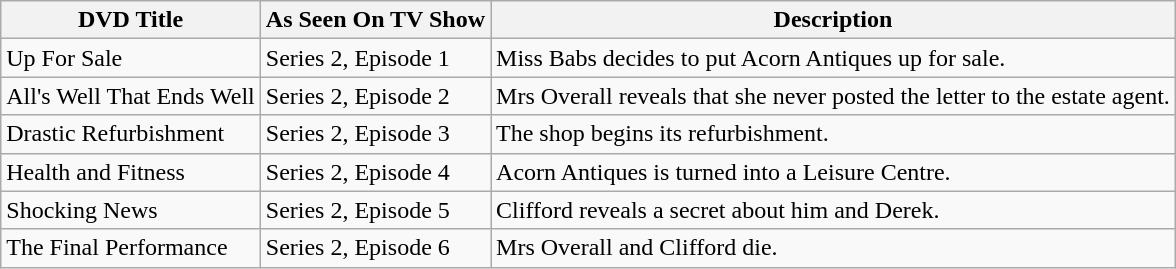<table class="wikitable">
<tr>
<th>DVD Title</th>
<th>As Seen On TV Show</th>
<th>Description</th>
</tr>
<tr>
<td>Up For Sale</td>
<td>Series 2, Episode 1</td>
<td>Miss Babs decides to put Acorn Antiques up for sale.</td>
</tr>
<tr>
<td>All's Well That Ends Well</td>
<td>Series 2, Episode 2</td>
<td>Mrs Overall reveals that she never posted the letter to the estate agent.</td>
</tr>
<tr>
<td>Drastic Refurbishment</td>
<td>Series 2, Episode 3</td>
<td>The shop begins its refurbishment.</td>
</tr>
<tr>
<td>Health and Fitness</td>
<td>Series 2, Episode 4</td>
<td>Acorn Antiques is turned into a Leisure Centre.</td>
</tr>
<tr>
<td>Shocking News</td>
<td>Series 2, Episode 5</td>
<td>Clifford reveals a secret about him and Derek.</td>
</tr>
<tr>
<td>The Final Performance</td>
<td>Series 2, Episode 6</td>
<td>Mrs Overall and Clifford die.</td>
</tr>
</table>
